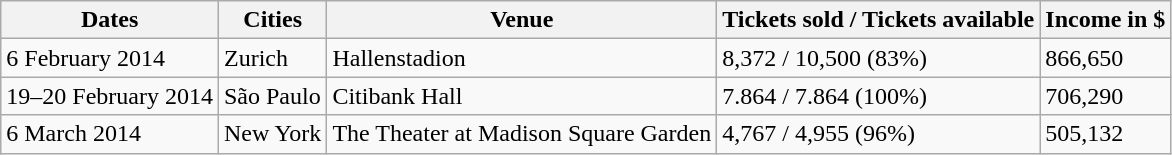<table class="wikitable">
<tr>
<th>Dates</th>
<th>Cities</th>
<th>Venue</th>
<th>Tickets sold / Tickets available</th>
<th>Income in $</th>
</tr>
<tr>
<td>6 February 2014</td>
<td>Zurich</td>
<td>Hallenstadion</td>
<td>8,372 / 10,500 (83%)</td>
<td>866,650</td>
</tr>
<tr>
<td>19–20 February 2014</td>
<td>São Paulo</td>
<td>Citibank Hall</td>
<td>7.864 / 7.864 (100%)</td>
<td>706,290</td>
</tr>
<tr>
<td>6 March 2014</td>
<td>New York</td>
<td>The Theater at Madison Square Garden</td>
<td>4,767 / 4,955 (96%)</td>
<td>505,132</td>
</tr>
</table>
